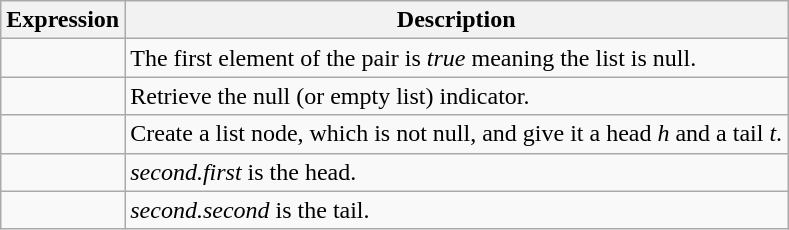<table class="wikitable">
<tr>
<th>Expression</th>
<th>Description</th>
</tr>
<tr>
<td></td>
<td>The first element of the pair is <em>true</em> meaning the list is null.</td>
</tr>
<tr>
<td></td>
<td>Retrieve the null (or empty list) indicator.</td>
</tr>
<tr>
<td></td>
<td>Create a list node, which is not null, and give it a head <em>h</em> and a tail <em>t</em>.</td>
</tr>
<tr>
<td></td>
<td><em>second.first</em> is the head.</td>
</tr>
<tr>
<td></td>
<td><em>second.second</em> is the tail.</td>
</tr>
</table>
